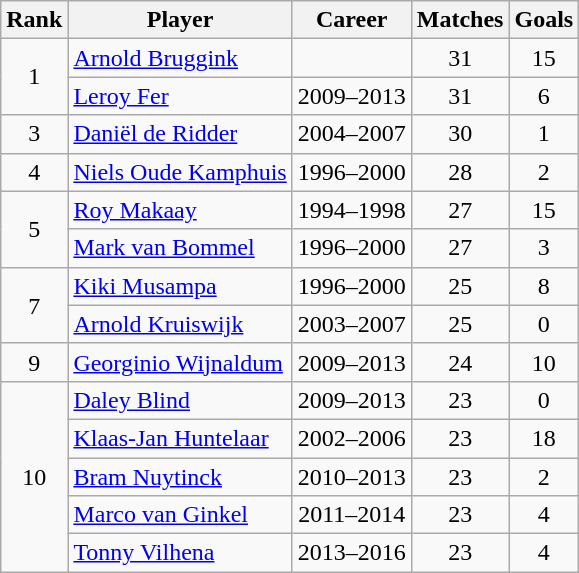<table class="wikitable sortable" style="text-align:center;">
<tr>
<th>Rank</th>
<th>Player</th>
<th>Career</th>
<th>Matches</th>
<th>Goals</th>
</tr>
<tr>
<td valign=center rowspan=2>1</td>
<td align=left><a href='#'>Arnold Bruggink</a></td>
<td></td>
<td>31</td>
<td>15</td>
</tr>
<tr>
<td align=left><a href='#'>Leroy Fer</a></td>
<td>2009–2013</td>
<td>31</td>
<td>6</td>
</tr>
<tr>
<td>3</td>
<td align=left><a href='#'>Daniël de Ridder</a></td>
<td>2004–2007</td>
<td>30</td>
<td>1</td>
</tr>
<tr>
<td>4</td>
<td align=left><a href='#'>Niels Oude Kamphuis</a></td>
<td>1996–2000</td>
<td>28</td>
<td>2</td>
</tr>
<tr>
<td valign=center rowspan=2>5</td>
<td align=left><a href='#'>Roy Makaay</a></td>
<td>1994–1998</td>
<td>27</td>
<td>15</td>
</tr>
<tr>
<td align=left><a href='#'>Mark van Bommel</a></td>
<td>1996–2000</td>
<td>27</td>
<td>3</td>
</tr>
<tr>
<td valign=center rowspan=2>7</td>
<td align=left><a href='#'>Kiki Musampa</a></td>
<td>1996–2000</td>
<td>25</td>
<td>8</td>
</tr>
<tr>
<td align=left><a href='#'>Arnold Kruiswijk</a></td>
<td>2003–2007</td>
<td>25</td>
<td>0</td>
</tr>
<tr>
<td>9</td>
<td align=left><a href='#'>Georginio Wijnaldum</a></td>
<td>2009–2013</td>
<td>24</td>
<td>10</td>
</tr>
<tr>
<td valign=center rowspan=5>10</td>
<td align=left><a href='#'>Daley Blind</a></td>
<td>2009–2013</td>
<td>23</td>
<td>0</td>
</tr>
<tr>
<td align=left><a href='#'>Klaas-Jan Huntelaar</a></td>
<td>2002–2006</td>
<td>23</td>
<td>18</td>
</tr>
<tr>
<td align=left><a href='#'>Bram Nuytinck</a></td>
<td>2010–2013</td>
<td>23</td>
<td>2</td>
</tr>
<tr>
<td align=left><a href='#'>Marco van Ginkel</a></td>
<td>2011–2014</td>
<td>23</td>
<td>4</td>
</tr>
<tr>
<td align=left><a href='#'>Tonny Vilhena</a></td>
<td>2013–2016</td>
<td>23</td>
<td>4</td>
</tr>
</table>
